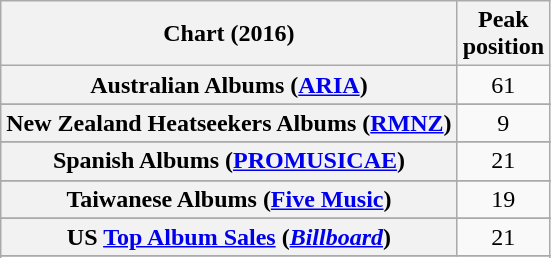<table class="wikitable sortable plainrowheaders" style="text-align:center">
<tr>
<th scope="col">Chart (2016)</th>
<th scope="col">Peak<br> position</th>
</tr>
<tr>
<th scope="row">Australian Albums (<a href='#'>ARIA</a>)</th>
<td>61</td>
</tr>
<tr>
</tr>
<tr>
</tr>
<tr>
</tr>
<tr>
</tr>
<tr>
</tr>
<tr>
</tr>
<tr>
</tr>
<tr>
</tr>
<tr>
</tr>
<tr>
</tr>
<tr>
<th scope="row">New Zealand Heatseekers Albums (<a href='#'>RMNZ</a>)</th>
<td>9</td>
</tr>
<tr>
</tr>
<tr>
<th scope="row">Spanish Albums (<a href='#'>PROMUSICAE</a>)</th>
<td>21</td>
</tr>
<tr>
</tr>
<tr>
<th scope="row">Taiwanese Albums (<a href='#'>Five Music</a>)</th>
<td>19</td>
</tr>
<tr>
</tr>
<tr>
</tr>
<tr>
<th scope="row">US <a href='#'>Top Album Sales</a> (<em><a href='#'>Billboard</a></em>)</th>
<td>21</td>
</tr>
<tr>
</tr>
<tr>
</tr>
</table>
